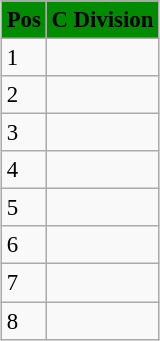<table class="wikitable" style="margin:0.5em auto; font-size:95%">
<tr bgcolor="#008B00">
<td><strong>Pos</strong></td>
<td><strong>C Division</strong></td>
</tr>
<tr>
<td>1</td>
<td></td>
</tr>
<tr>
<td>2</td>
<td></td>
</tr>
<tr>
<td>3</td>
<td></td>
</tr>
<tr>
<td>4</td>
<td></td>
</tr>
<tr>
<td>5</td>
<td></td>
</tr>
<tr>
<td>6</td>
<td></td>
</tr>
<tr>
<td>7</td>
<td></td>
</tr>
<tr>
<td>8</td>
<td></td>
</tr>
</table>
